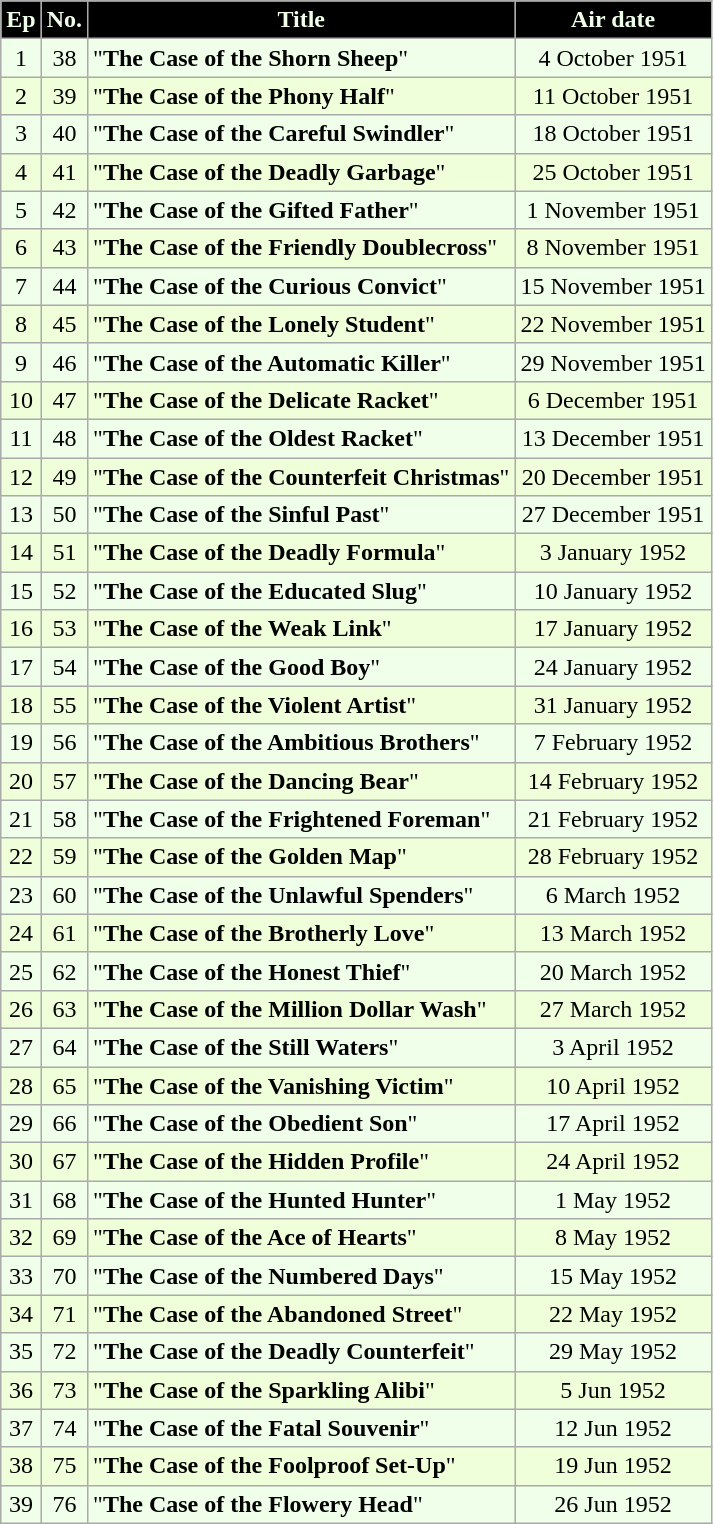<table class=wikitable style="text-align:center; background:#EFFFEA">
<tr style="color:#EFFFEA">
<th style="background:#000000">Ep</th>
<th style="background:#000000">No.</th>
<th style="background:#000000">Title</th>
<th style="background:#000000">Air date</th>
</tr>
<tr>
<td>1</td>
<td>38</td>
<td align="left">"<strong>The Case of the Shorn Sheep</strong>"</td>
<td>4 October 1951</td>
</tr>
<tr bgcolor="EFFFDA">
<td>2</td>
<td>39</td>
<td align="left">"<strong>The Case of the Phony Half</strong>"</td>
<td>11 October 1951</td>
</tr>
<tr>
<td>3</td>
<td>40</td>
<td align="left">"<strong>The Case of the Careful Swindler</strong>"</td>
<td>18 October 1951</td>
</tr>
<tr bgcolor="EFFFDA">
<td>4</td>
<td>41</td>
<td align="left">"<strong>The Case of the Deadly Garbage</strong>"</td>
<td>25 October 1951</td>
</tr>
<tr>
<td>5</td>
<td>42</td>
<td align="left">"<strong>The Case of the Gifted Father</strong>"</td>
<td>1 November 1951</td>
</tr>
<tr bgcolor="EFFFDA">
<td>6</td>
<td>43</td>
<td align="left">"<strong>The Case of the Friendly Doublecross</strong>"</td>
<td>8 November 1951</td>
</tr>
<tr>
<td>7</td>
<td>44</td>
<td align="left">"<strong>The Case of the Curious Convict</strong>"</td>
<td>15 November 1951</td>
</tr>
<tr bgcolor="EFFFDA">
<td>8</td>
<td>45</td>
<td align="left">"<strong>The Case of the Lonely Student</strong>"</td>
<td>22 November 1951</td>
</tr>
<tr>
<td>9</td>
<td>46</td>
<td align="left">"<strong>The Case of the Automatic Killer</strong>"</td>
<td>29 November 1951</td>
</tr>
<tr bgcolor="EFFFDA">
<td>10</td>
<td>47</td>
<td align="left">"<strong>The Case of the Delicate Racket</strong>"</td>
<td>6 December 1951</td>
</tr>
<tr>
<td>11</td>
<td>48</td>
<td align="left">"<strong>The Case of the Oldest Racket</strong>"</td>
<td>13 December 1951</td>
</tr>
<tr bgcolor="EFFFDA">
<td>12</td>
<td>49</td>
<td align="left">"<strong>The Case of the Counterfeit Christmas</strong>"</td>
<td>20 December 1951</td>
</tr>
<tr>
<td>13</td>
<td>50</td>
<td align="left">"<strong>The Case of the Sinful Past</strong>"</td>
<td>27 December 1951</td>
</tr>
<tr bgcolor="EFFFDA">
<td>14</td>
<td>51</td>
<td align="left">"<strong>The Case of the Deadly Formula</strong>"</td>
<td>3 January 1952</td>
</tr>
<tr>
<td>15</td>
<td>52</td>
<td align="left">"<strong>The Case of the Educated Slug</strong>"</td>
<td>10 January 1952</td>
</tr>
<tr bgcolor="EFFFDA">
<td>16</td>
<td>53</td>
<td align="left">"<strong>The Case of the Weak Link</strong>"</td>
<td>17 January 1952</td>
</tr>
<tr>
<td>17</td>
<td>54</td>
<td align="left">"<strong>The Case of the Good Boy</strong>"</td>
<td>24 January 1952</td>
</tr>
<tr bgcolor="EFFFDA">
<td>18</td>
<td>55</td>
<td align="left">"<strong>The Case of the Violent Artist</strong>"</td>
<td>31 January 1952</td>
</tr>
<tr>
<td>19</td>
<td>56</td>
<td align="left">"<strong>The Case of the Ambitious Brothers</strong>"</td>
<td>7 February 1952</td>
</tr>
<tr bgcolor="EFFFDA">
<td>20</td>
<td>57</td>
<td align="left">"<strong>The Case of the Dancing Bear</strong>"</td>
<td>14 February 1952</td>
</tr>
<tr>
<td>21</td>
<td>58</td>
<td align="left">"<strong>The Case of the Frightened Foreman</strong>"</td>
<td>21 February 1952</td>
</tr>
<tr bgcolor="EFFFDA">
<td>22</td>
<td>59</td>
<td align="left">"<strong>The Case of the Golden Map</strong>"</td>
<td>28 February 1952</td>
</tr>
<tr>
<td>23</td>
<td>60</td>
<td align="left">"<strong>The Case of the Unlawful Spenders</strong>"</td>
<td>6 March 1952</td>
</tr>
<tr bgcolor="EFFFDA">
<td>24</td>
<td>61</td>
<td align="left">"<strong>The Case of the Brotherly Love</strong>"</td>
<td>13 March 1952</td>
</tr>
<tr>
<td>25</td>
<td>62</td>
<td align="left">"<strong>The Case of the Honest Thief</strong>"</td>
<td>20 March 1952</td>
</tr>
<tr bgcolor="EFFFDA">
<td>26</td>
<td>63</td>
<td align="left">"<strong>The Case of the Million Dollar Wash</strong>"</td>
<td>27 March 1952</td>
</tr>
<tr>
<td>27</td>
<td>64</td>
<td align="left">"<strong>The Case of the Still Waters</strong>"</td>
<td>3 April 1952</td>
</tr>
<tr bgcolor="EFFFDA">
<td>28</td>
<td>65</td>
<td align="left">"<strong>The Case of the Vanishing Victim</strong>"</td>
<td>10 April 1952</td>
</tr>
<tr>
<td>29</td>
<td>66</td>
<td align="left">"<strong>The Case of the Obedient Son</strong>"</td>
<td>17 April 1952</td>
</tr>
<tr bgcolor="EFFFDA">
<td>30</td>
<td>67</td>
<td align="left">"<strong>The Case of the Hidden Profile</strong>"</td>
<td>24 April 1952</td>
</tr>
<tr>
<td>31</td>
<td>68</td>
<td align="left">"<strong>The Case of the Hunted Hunter</strong>"</td>
<td>1 May 1952</td>
</tr>
<tr bgcolor="EFFFDA">
<td>32</td>
<td>69</td>
<td align="left">"<strong>The Case of the Ace of Hearts</strong>"</td>
<td>8 May 1952</td>
</tr>
<tr>
<td>33</td>
<td>70</td>
<td align="left">"<strong>The Case of the Numbered Days</strong>"</td>
<td>15 May 1952</td>
</tr>
<tr bgcolor="EFFFDA">
<td>34</td>
<td>71</td>
<td align="left">"<strong>The Case of the Abandoned Street</strong>"</td>
<td>22 May 1952</td>
</tr>
<tr>
<td>35</td>
<td>72</td>
<td align="left">"<strong>The Case of the Deadly Counterfeit</strong>"</td>
<td>29 May 1952</td>
</tr>
<tr bgcolor="EFFFDA">
<td>36</td>
<td>73</td>
<td align="left">"<strong>The Case of the Sparkling Alibi</strong>"</td>
<td>5 Jun 1952</td>
</tr>
<tr>
<td>37</td>
<td>74</td>
<td align="left">"<strong>The Case of the Fatal Souvenir</strong>"</td>
<td>12 Jun 1952</td>
</tr>
<tr bgcolor="EFFFDA">
<td>38</td>
<td>75</td>
<td align="left">"<strong>The Case of the Foolproof Set-Up</strong>"</td>
<td>19 Jun 1952</td>
</tr>
<tr>
<td>39</td>
<td>76</td>
<td align="left">"<strong>The Case of the Flowery Head</strong>"</td>
<td>26 Jun 1952</td>
</tr>
</table>
